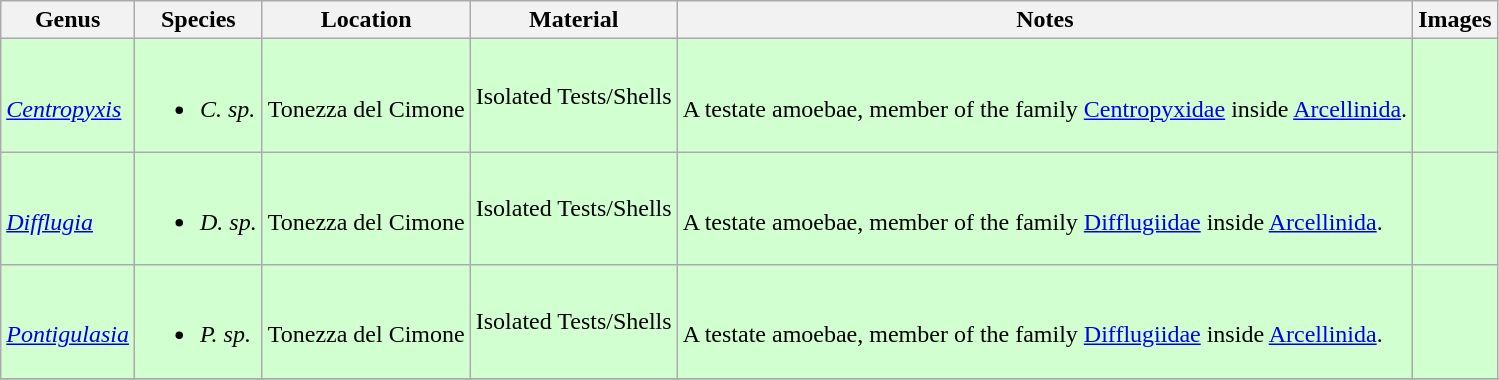<table class="wikitable sortable">
<tr>
<th>Genus</th>
<th>Species</th>
<th>Location</th>
<th>Material</th>
<th>Notes</th>
<th>Images</th>
</tr>
<tr>
<td style="background:#D1FFCF;"><br><em><a href='#'>Centropyxis</a></em></td>
<td style="background:#D1FFCF;"><br><ul><li><em>C. sp.</em></li></ul></td>
<td style="background:#D1FFCF;"><br>Tonezza del Cimone</td>
<td style="background:#D1FFCF;">Isolated Tests/Shells</td>
<td style="background:#D1FFCF;"><br>A testate amoebae, member of the family <a href='#'>Centropyxidae</a> inside <a href='#'>Arcellinida</a>.</td>
<td style="background:#D1FFCF;"><br></td>
</tr>
<tr>
<td style="background:#D1FFCF;"><br><em><a href='#'>Difflugia</a></em></td>
<td style="background:#D1FFCF;"><br><ul><li><em>D. sp.</em></li></ul></td>
<td style="background:#D1FFCF;"><br>Tonezza del Cimone</td>
<td style="background:#D1FFCF;">Isolated Tests/Shells</td>
<td style="background:#D1FFCF;"><br>A testate amoebae, member of the family <a href='#'>Difflugiidae</a> inside <a href='#'>Arcellinida</a>.</td>
<td style="background:#D1FFCF;"><br></td>
</tr>
<tr>
<td style="background:#D1FFCF;"><br><em><a href='#'>Pontigulasia</a></em></td>
<td style="background:#D1FFCF;"><br><ul><li><em>P. sp.</em></li></ul></td>
<td style="background:#D1FFCF;"><br>Tonezza del Cimone</td>
<td style="background:#D1FFCF;">Isolated Tests/Shells</td>
<td style="background:#D1FFCF;"><br>A testate amoebae, member of the family <a href='#'>Difflugiidae</a> inside <a href='#'>Arcellinida</a>.</td>
<td style="background:#D1FFCF;"><br></td>
</tr>
<tr>
</tr>
</table>
